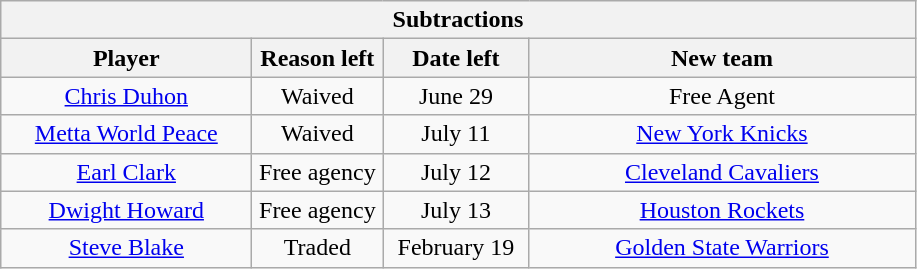<table class="wikitable" style="text-align:center">
<tr>
<th colspan=4>Subtractions</th>
</tr>
<tr>
<th style="width:160px">Player</th>
<th style="width:80px">Reason left</th>
<th style="width:90px">Date left</th>
<th style="width:250px">New team</th>
</tr>
<tr>
<td><a href='#'>Chris Duhon</a></td>
<td>Waived</td>
<td>June 29</td>
<td>Free Agent</td>
</tr>
<tr>
<td><a href='#'>Metta World Peace</a></td>
<td>Waived</td>
<td>July 11</td>
<td><a href='#'>New York Knicks</a></td>
</tr>
<tr>
<td><a href='#'>Earl Clark</a></td>
<td>Free agency</td>
<td>July 12</td>
<td><a href='#'>Cleveland Cavaliers</a></td>
</tr>
<tr>
<td><a href='#'>Dwight Howard</a></td>
<td>Free agency</td>
<td>July 13</td>
<td><a href='#'>Houston Rockets</a></td>
</tr>
<tr>
<td><a href='#'>Steve Blake</a></td>
<td>Traded</td>
<td>February 19</td>
<td><a href='#'>Golden State Warriors</a></td>
</tr>
</table>
